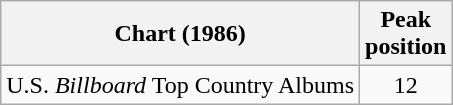<table class="wikitable">
<tr>
<th>Chart (1986)</th>
<th>Peak<br>position</th>
</tr>
<tr>
<td>U.S. <em>Billboard</em> Top Country Albums</td>
<td align="center">12</td>
</tr>
</table>
